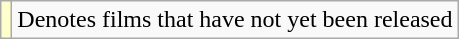<table class="wikitable">
<tr>
<td style="background:#ffc;"></td>
<td>Denotes films that have not yet been released</td>
</tr>
</table>
